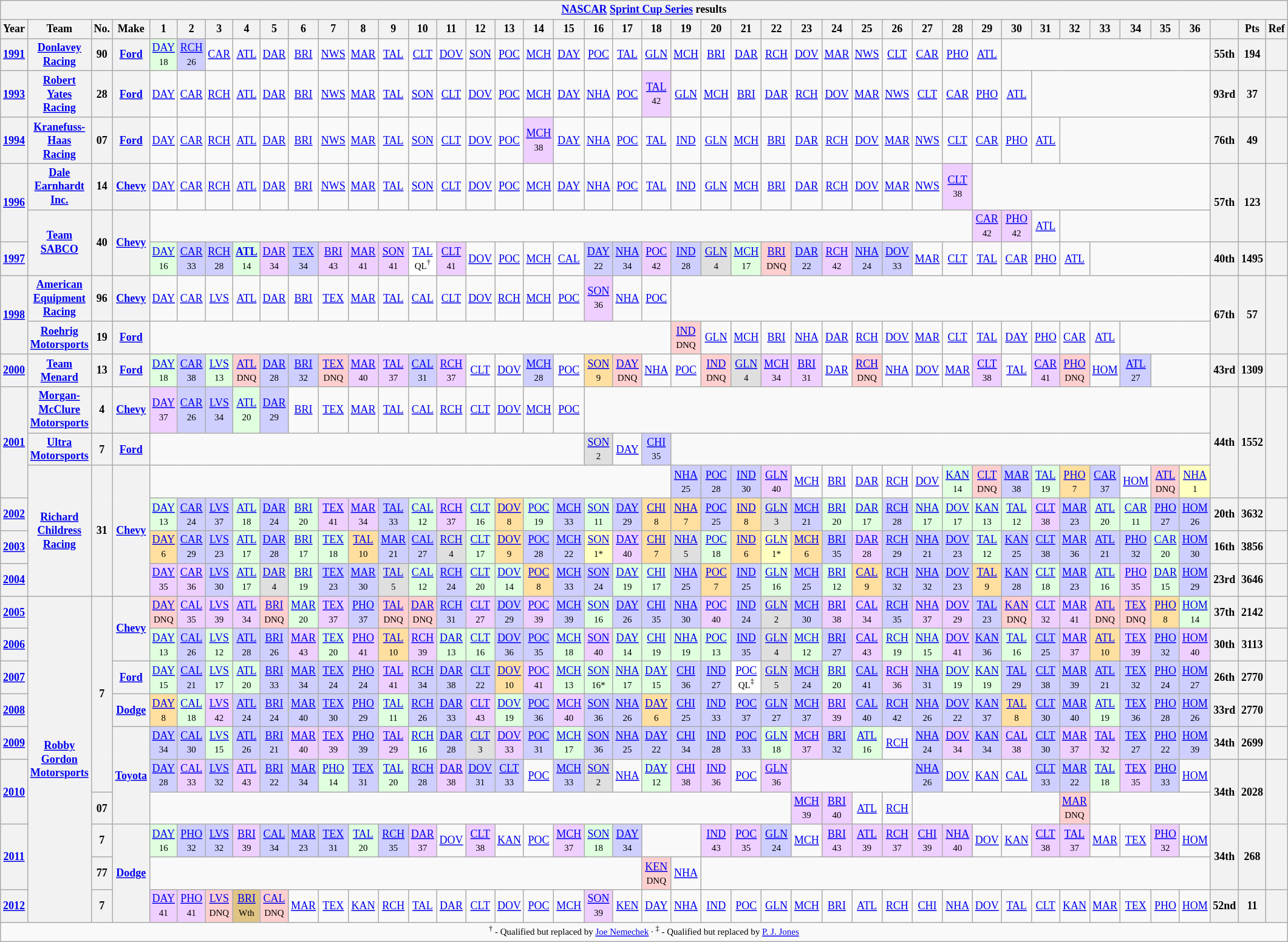<table class="wikitable" style="text-align:center; font-size:75%">
<tr>
<th colspan=45><a href='#'>NASCAR</a> <a href='#'>Sprint Cup Series</a> results</th>
</tr>
<tr>
<th>Year</th>
<th>Team</th>
<th>No.</th>
<th>Make</th>
<th>1</th>
<th>2</th>
<th>3</th>
<th>4</th>
<th>5</th>
<th>6</th>
<th>7</th>
<th>8</th>
<th>9</th>
<th>10</th>
<th>11</th>
<th>12</th>
<th>13</th>
<th>14</th>
<th>15</th>
<th>16</th>
<th>17</th>
<th>18</th>
<th>19</th>
<th>20</th>
<th>21</th>
<th>22</th>
<th>23</th>
<th>24</th>
<th>25</th>
<th>26</th>
<th>27</th>
<th>28</th>
<th>29</th>
<th>30</th>
<th>31</th>
<th>32</th>
<th>33</th>
<th>34</th>
<th>35</th>
<th>36</th>
<th></th>
<th>Pts</th>
<th>Ref</th>
</tr>
<tr>
<th><a href='#'>1991</a></th>
<th><a href='#'>Donlavey Racing</a></th>
<th>90</th>
<th><a href='#'>Ford</a></th>
<td style="background:#DFFFDF;"><a href='#'>DAY</a><br><small>18</small></td>
<td style="background:#CFCFFF;"><a href='#'>RCH</a><br><small>26</small></td>
<td><a href='#'>CAR</a></td>
<td><a href='#'>ATL</a></td>
<td><a href='#'>DAR</a></td>
<td><a href='#'>BRI</a></td>
<td><a href='#'>NWS</a></td>
<td><a href='#'>MAR</a></td>
<td><a href='#'>TAL</a></td>
<td><a href='#'>CLT</a></td>
<td><a href='#'>DOV</a></td>
<td><a href='#'>SON</a></td>
<td><a href='#'>POC</a></td>
<td><a href='#'>MCH</a></td>
<td><a href='#'>DAY</a></td>
<td><a href='#'>POC</a></td>
<td><a href='#'>TAL</a></td>
<td><a href='#'>GLN</a></td>
<td><a href='#'>MCH</a></td>
<td><a href='#'>BRI</a></td>
<td><a href='#'>DAR</a></td>
<td><a href='#'>RCH</a></td>
<td><a href='#'>DOV</a></td>
<td><a href='#'>MAR</a></td>
<td><a href='#'>NWS</a></td>
<td><a href='#'>CLT</a></td>
<td><a href='#'>CAR</a></td>
<td><a href='#'>PHO</a></td>
<td><a href='#'>ATL</a></td>
<td colspan=7></td>
<th>55th</th>
<th>194</th>
<th></th>
</tr>
<tr>
<th><a href='#'>1993</a></th>
<th><a href='#'>Robert Yates Racing</a></th>
<th>28</th>
<th><a href='#'>Ford</a></th>
<td><a href='#'>DAY</a></td>
<td><a href='#'>CAR</a></td>
<td><a href='#'>RCH</a></td>
<td><a href='#'>ATL</a></td>
<td><a href='#'>DAR</a></td>
<td><a href='#'>BRI</a></td>
<td><a href='#'>NWS</a></td>
<td><a href='#'>MAR</a></td>
<td><a href='#'>TAL</a></td>
<td><a href='#'>SON</a></td>
<td><a href='#'>CLT</a></td>
<td><a href='#'>DOV</a></td>
<td><a href='#'>POC</a></td>
<td><a href='#'>MCH</a></td>
<td><a href='#'>DAY</a></td>
<td><a href='#'>NHA</a></td>
<td><a href='#'>POC</a></td>
<td style="background:#EFCFFF;"><a href='#'>TAL</a><br><small>42</small></td>
<td><a href='#'>GLN</a></td>
<td><a href='#'>MCH</a></td>
<td><a href='#'>BRI</a></td>
<td><a href='#'>DAR</a></td>
<td><a href='#'>RCH</a></td>
<td><a href='#'>DOV</a></td>
<td><a href='#'>MAR</a></td>
<td><a href='#'>NWS</a></td>
<td><a href='#'>CLT</a></td>
<td><a href='#'>CAR</a></td>
<td><a href='#'>PHO</a></td>
<td><a href='#'>ATL</a></td>
<td colspan=6></td>
<th>93rd</th>
<th>37</th>
<th></th>
</tr>
<tr>
<th><a href='#'>1994</a></th>
<th><a href='#'>Kranefuss-Haas Racing</a></th>
<th>07</th>
<th><a href='#'>Ford</a></th>
<td><a href='#'>DAY</a></td>
<td><a href='#'>CAR</a></td>
<td><a href='#'>RCH</a></td>
<td><a href='#'>ATL</a></td>
<td><a href='#'>DAR</a></td>
<td><a href='#'>BRI</a></td>
<td><a href='#'>NWS</a></td>
<td><a href='#'>MAR</a></td>
<td><a href='#'>TAL</a></td>
<td><a href='#'>SON</a></td>
<td><a href='#'>CLT</a></td>
<td><a href='#'>DOV</a></td>
<td><a href='#'>POC</a></td>
<td style="background:#EFCFFF;"><a href='#'>MCH</a><br><small>38</small></td>
<td><a href='#'>DAY</a></td>
<td><a href='#'>NHA</a></td>
<td><a href='#'>POC</a></td>
<td><a href='#'>TAL</a></td>
<td><a href='#'>IND</a></td>
<td><a href='#'>GLN</a></td>
<td><a href='#'>MCH</a></td>
<td><a href='#'>BRI</a></td>
<td><a href='#'>DAR</a></td>
<td><a href='#'>RCH</a></td>
<td><a href='#'>DOV</a></td>
<td><a href='#'>MAR</a></td>
<td><a href='#'>NWS</a></td>
<td><a href='#'>CLT</a></td>
<td><a href='#'>CAR</a></td>
<td><a href='#'>PHO</a></td>
<td><a href='#'>ATL</a></td>
<td colspan=5></td>
<th>76th</th>
<th>49</th>
<th></th>
</tr>
<tr>
<th rowspan=2><a href='#'>1996</a></th>
<th><a href='#'>Dale Earnhardt Inc.</a></th>
<th>14</th>
<th><a href='#'>Chevy</a></th>
<td><a href='#'>DAY</a></td>
<td><a href='#'>CAR</a></td>
<td><a href='#'>RCH</a></td>
<td><a href='#'>ATL</a></td>
<td><a href='#'>DAR</a></td>
<td><a href='#'>BRI</a></td>
<td><a href='#'>NWS</a></td>
<td><a href='#'>MAR</a></td>
<td><a href='#'>TAL</a></td>
<td><a href='#'>SON</a></td>
<td><a href='#'>CLT</a></td>
<td><a href='#'>DOV</a></td>
<td><a href='#'>POC</a></td>
<td><a href='#'>MCH</a></td>
<td><a href='#'>DAY</a></td>
<td><a href='#'>NHA</a></td>
<td><a href='#'>POC</a></td>
<td><a href='#'>TAL</a></td>
<td><a href='#'>IND</a></td>
<td><a href='#'>GLN</a></td>
<td><a href='#'>MCH</a></td>
<td><a href='#'>BRI</a></td>
<td><a href='#'>DAR</a></td>
<td><a href='#'>RCH</a></td>
<td><a href='#'>DOV</a></td>
<td><a href='#'>MAR</a></td>
<td><a href='#'>NWS</a></td>
<td style="background:#EFCFFF;"><a href='#'>CLT</a><br><small>38</small></td>
<td colspan=8></td>
<th rowspan=2>57th</th>
<th rowspan=2>123</th>
<th rowspan=2></th>
</tr>
<tr>
<th rowspan=2><a href='#'>Team SABCO</a></th>
<th rowspan=2>40</th>
<th rowspan=2><a href='#'>Chevy</a></th>
<td colspan=28></td>
<td style="background:#EFCFFF;"><a href='#'>CAR</a><br><small>42</small></td>
<td style="background:#EFCFFF;"><a href='#'>PHO</a><br><small>42</small></td>
<td><a href='#'>ATL</a></td>
<td colspan=5></td>
</tr>
<tr>
<th><a href='#'>1997</a></th>
<td style="background:#DFFFDF;"><a href='#'>DAY</a><br><small>16</small></td>
<td style="background:#CFCFFF;"><a href='#'>CAR</a><br><small>33</small></td>
<td style="background:#CFCFFF;"><a href='#'>RCH</a><br><small>28</small></td>
<td style="background:#DFFFDF;"><strong><a href='#'>ATL</a></strong><br><small>14</small></td>
<td style="background:#EFCFFF;"><a href='#'>DAR</a><br><small>34</small></td>
<td style="background:#CFCFFF;"><a href='#'>TEX</a><br><small>34</small></td>
<td style="background:#EFCFFF;"><a href='#'>BRI</a><br><small>43</small></td>
<td style="background:#EFCFFF;"><a href='#'>MAR</a><br><small>41</small></td>
<td style="background:#EFCFFF;"><a href='#'>SON</a><br><small>41</small></td>
<td style="background:#FFFFFF;"><a href='#'>TAL</a><br><small>QL<sup>†</sup></small></td>
<td style="background:#EFCFFF;"><a href='#'>CLT</a><br><small>41</small></td>
<td><a href='#'>DOV</a></td>
<td><a href='#'>POC</a></td>
<td><a href='#'>MCH</a></td>
<td><a href='#'>CAL</a></td>
<td style="background:#CFCFFF;"><a href='#'>DAY</a><br><small>22</small></td>
<td style="background:#CFCFFF;"><a href='#'>NHA</a><br><small>34</small></td>
<td style="background:#EFCFFF;"><a href='#'>POC</a><br><small>42</small></td>
<td style="background:#CFCFFF;"><a href='#'>IND</a><br><small>28</small></td>
<td style="background:#DFDFDF;"><a href='#'>GLN</a><br><small>4</small></td>
<td style="background:#DFFFDF;"><a href='#'>MCH</a><br><small>17</small></td>
<td style="background:#FFCFCF;"><a href='#'>BRI</a><br><small>DNQ</small></td>
<td style="background:#CFCFFF;"><a href='#'>DAR</a><br><small>22</small></td>
<td style="background:#EFCFFF;"><a href='#'>RCH</a><br><small>42</small></td>
<td style="background:#CFCFFF;"><a href='#'>NHA</a><br><small>24</small></td>
<td style="background:#CFCFFF;"><a href='#'>DOV</a><br><small>33</small></td>
<td><a href='#'>MAR</a></td>
<td><a href='#'>CLT</a></td>
<td><a href='#'>TAL</a></td>
<td><a href='#'>CAR</a></td>
<td><a href='#'>PHO</a></td>
<td><a href='#'>ATL</a></td>
<td colspan=4></td>
<th>40th</th>
<th>1495</th>
<th></th>
</tr>
<tr>
<th rowspan=2><a href='#'>1998</a></th>
<th><a href='#'>American Equipment Racing</a></th>
<th>96</th>
<th><a href='#'>Chevy</a></th>
<td><a href='#'>DAY</a></td>
<td><a href='#'>CAR</a></td>
<td><a href='#'>LVS</a></td>
<td><a href='#'>ATL</a></td>
<td><a href='#'>DAR</a></td>
<td><a href='#'>BRI</a></td>
<td><a href='#'>TEX</a></td>
<td><a href='#'>MAR</a></td>
<td><a href='#'>TAL</a></td>
<td><a href='#'>CAL</a></td>
<td><a href='#'>CLT</a></td>
<td><a href='#'>DOV</a></td>
<td><a href='#'>RCH</a></td>
<td><a href='#'>MCH</a></td>
<td><a href='#'>POC</a></td>
<td style="background:#EFCFFF;"><a href='#'>SON</a><br><small>36</small></td>
<td><a href='#'>NHA</a></td>
<td><a href='#'>POC</a></td>
<td colspan=18></td>
<th rowspan=2>67th</th>
<th rowspan=2>57</th>
<th rowspan=2></th>
</tr>
<tr>
<th><a href='#'>Roehrig Motorsports</a></th>
<th>19</th>
<th><a href='#'>Ford</a></th>
<td colspan=18></td>
<td style="background:#FFCFCF;"><a href='#'>IND</a><br><small>DNQ</small></td>
<td><a href='#'>GLN</a></td>
<td><a href='#'>MCH</a></td>
<td><a href='#'>BRI</a></td>
<td><a href='#'>NHA</a></td>
<td><a href='#'>DAR</a></td>
<td><a href='#'>RCH</a></td>
<td><a href='#'>DOV</a></td>
<td><a href='#'>MAR</a></td>
<td><a href='#'>CLT</a></td>
<td><a href='#'>TAL</a></td>
<td><a href='#'>DAY</a></td>
<td><a href='#'>PHO</a></td>
<td><a href='#'>CAR</a></td>
<td><a href='#'>ATL</a></td>
<td colspan=3></td>
</tr>
<tr>
<th><a href='#'>2000</a></th>
<th><a href='#'>Team Menard</a></th>
<th>13</th>
<th><a href='#'>Ford</a></th>
<td style="background:#DFFFDF;"><a href='#'>DAY</a><br><small>18</small></td>
<td style="background:#CFCFFF;"><a href='#'>CAR</a><br><small>38</small></td>
<td style="background:#DFFFDF;"><a href='#'>LVS</a><br><small>13</small></td>
<td style="background:#FFCFCF;"><a href='#'>ATL</a><br><small>DNQ</small></td>
<td style="background:#CFCFFF;"><a href='#'>DAR</a><br><small>28</small></td>
<td style="background:#CFCFFF;"><a href='#'>BRI</a><br><small>32</small></td>
<td style="background:#FFCFCF;"><a href='#'>TEX</a><br><small>DNQ</small></td>
<td style="background:#EFCFFF;"><a href='#'>MAR</a><br><small>40</small></td>
<td style="background:#EFCFFF;"><a href='#'>TAL</a><br><small>37</small></td>
<td style="background:#CFCFFF;"><a href='#'>CAL</a><br><small>31</small></td>
<td style="background:#EFCFFF;"><a href='#'>RCH</a><br><small>37</small></td>
<td><a href='#'>CLT</a></td>
<td><a href='#'>DOV</a></td>
<td style="background:#CFCFFF;"><a href='#'>MCH</a><br><small>28</small></td>
<td><a href='#'>POC</a></td>
<td style="background:#FFDF9F;"><a href='#'>SON</a><br><small>9</small></td>
<td style="background:#FFCFCF;"><a href='#'>DAY</a><br><small>DNQ</small></td>
<td><a href='#'>NHA</a></td>
<td><a href='#'>POC</a></td>
<td style="background:#FFCFCF;"><a href='#'>IND</a><br><small>DNQ</small></td>
<td style="background:#DFDFDF;"><a href='#'>GLN</a><br><small>4</small></td>
<td style="background:#EFCFFF;"><a href='#'>MCH</a><br><small>34</small></td>
<td style="background:#EFCFFF;"><a href='#'>BRI</a><br><small>31</small></td>
<td><a href='#'>DAR</a></td>
<td style="background:#FFCFCF;"><a href='#'>RCH</a><br><small>DNQ</small></td>
<td><a href='#'>NHA</a></td>
<td><a href='#'>DOV</a></td>
<td><a href='#'>MAR</a></td>
<td style="background:#EFCFFF;"><a href='#'>CLT</a><br><small>38</small></td>
<td><a href='#'>TAL</a></td>
<td style="background:#EFCFFF;"><a href='#'>CAR</a><br><small>41</small></td>
<td style="background:#FFCFCF;"><a href='#'>PHO</a><br><small>DNQ</small></td>
<td><a href='#'>HOM</a></td>
<td style="background:#CFCFFF;"><a href='#'>ATL</a><br><small>27</small></td>
<td colspan=2></td>
<th>43rd</th>
<th>1309</th>
<th></th>
</tr>
<tr>
<th rowspan=3><a href='#'>2001</a></th>
<th><a href='#'>Morgan-McClure Motorsports</a></th>
<th>4</th>
<th><a href='#'>Chevy</a></th>
<td style="background:#EFCFFF;"><a href='#'>DAY</a><br><small>37</small></td>
<td style="background:#CFCFFF;"><a href='#'>CAR</a><br><small>26</small></td>
<td style="background:#CFCFFF;"><a href='#'>LVS</a><br><small>34</small></td>
<td style="background:#DFFFDF;"><a href='#'>ATL</a><br><small>20</small></td>
<td style="background:#CFCFFF;"><a href='#'>DAR</a><br><small>29</small></td>
<td><a href='#'>BRI</a></td>
<td><a href='#'>TEX</a></td>
<td><a href='#'>MAR</a></td>
<td><a href='#'>TAL</a></td>
<td><a href='#'>CAL</a></td>
<td><a href='#'>RCH</a></td>
<td><a href='#'>CLT</a></td>
<td><a href='#'>DOV</a></td>
<td><a href='#'>MCH</a></td>
<td><a href='#'>POC</a></td>
<td colspan=21></td>
<th rowspan=3>44th</th>
<th rowspan=3>1552</th>
<th rowspan=3></th>
</tr>
<tr>
<th><a href='#'>Ultra Motorsports</a></th>
<th>7</th>
<th><a href='#'>Ford</a></th>
<td colspan=15></td>
<td style="background:#DFDFDF;"><a href='#'>SON</a><br><small>2</small></td>
<td><a href='#'>DAY</a></td>
<td style="background:#CFCFFF;"><a href='#'>CHI</a><br><small>35</small></td>
<td colspan=18></td>
</tr>
<tr>
<th rowspan=4><a href='#'>Richard Childress Racing</a></th>
<th rowspan=4>31</th>
<th rowspan=4><a href='#'>Chevy</a></th>
<td colspan=18></td>
<td style="background:#CFCFFF;"><a href='#'>NHA</a><br><small>25</small></td>
<td style="background:#CFCFFF;"><a href='#'>POC</a><br><small>28</small></td>
<td style="background:#CFCFFF;"><a href='#'>IND</a><br><small>30</small></td>
<td style="background:#EFCFFF;"><a href='#'>GLN</a><br><small>40</small></td>
<td><a href='#'>MCH</a></td>
<td><a href='#'>BRI</a></td>
<td><a href='#'>DAR</a></td>
<td><a href='#'>RCH</a></td>
<td><a href='#'>DOV</a></td>
<td style="background:#DFFFDF;"><a href='#'>KAN</a><br><small>14</small></td>
<td style="background:#FFCFCF;"><a href='#'>CLT</a><br><small>DNQ</small></td>
<td style="background:#CFCFFF;"><a href='#'>MAR</a><br><small>38</small></td>
<td style="background:#DFFFDF;"><a href='#'>TAL</a><br><small>19</small></td>
<td style="background:#FFDF9F;"><a href='#'>PHO</a><br><small>7</small></td>
<td style="background:#CFCFFF;"><a href='#'>CAR</a><br><small>37</small></td>
<td><a href='#'>HOM</a></td>
<td style="background:#FFCFCF;"><a href='#'>ATL</a><br><small>DNQ</small></td>
<td style="background:#FFFFBF;"><a href='#'>NHA</a><br><small>1</small></td>
</tr>
<tr>
<th><a href='#'>2002</a></th>
<td style="background:#DFFFDF;"><a href='#'>DAY</a><br><small>13</small></td>
<td style="background:#CFCFFF;"><a href='#'>CAR</a><br><small>24</small></td>
<td style="background:#CFCFFF;"><a href='#'>LVS</a><br><small>37</small></td>
<td style="background:#DFFFDF;"><a href='#'>ATL</a><br><small>18</small></td>
<td style="background:#CFCFFF;"><a href='#'>DAR</a><br><small>24</small></td>
<td style="background:#DFFFDF;"><a href='#'>BRI</a><br><small>20</small></td>
<td style="background:#EFCFFF;"><a href='#'>TEX</a><br><small>41</small></td>
<td style="background:#EFCFFF;"><a href='#'>MAR</a><br><small>34</small></td>
<td style="background:#CFCFFF;"><a href='#'>TAL</a><br><small>33</small></td>
<td style="background:#DFFFDF;"><a href='#'>CAL</a><br><small>12</small></td>
<td style="background:#EFCFFF;"><a href='#'>RCH</a><br><small>37</small></td>
<td style="background:#DFFFDF;"><a href='#'>CLT</a><br><small>16</small></td>
<td style="background:#FFDF9F;"><a href='#'>DOV</a><br><small>8</small></td>
<td style="background:#DFFFDF;"><a href='#'>POC</a><br><small>19</small></td>
<td style="background:#CFCFFF;"><a href='#'>MCH</a><br><small>33</small></td>
<td style="background:#DFFFDF;"><a href='#'>SON</a><br><small>11</small></td>
<td style="background:#CFCFFF;"><a href='#'>DAY</a><br><small>29</small></td>
<td style="background:#FFDF9F;"><a href='#'>CHI</a><br><small>8</small></td>
<td style="background:#FFDF9F;"><a href='#'>NHA</a><br><small>7</small></td>
<td style="background:#CFCFFF;"><a href='#'>POC</a><br><small>25</small></td>
<td style="background:#FFDF9F;"><a href='#'>IND</a><br><small>8</small></td>
<td style="background:#DFDFDF;"><a href='#'>GLN</a><br><small>3</small></td>
<td style="background:#CFCFFF;"><a href='#'>MCH</a><br><small>21</small></td>
<td style="background:#DFFFDF;"><a href='#'>BRI</a><br><small>20</small></td>
<td style="background:#DFFFDF;"><a href='#'>DAR</a><br><small>17</small></td>
<td style="background:#CFCFFF;"><a href='#'>RCH</a><br><small>28</small></td>
<td style="background:#DFFFDF;"><a href='#'>NHA</a><br><small>17</small></td>
<td style="background:#DFFFDF;"><a href='#'>DOV</a><br><small>17</small></td>
<td style="background:#DFFFDF;"><a href='#'>KAN</a><br><small>13</small></td>
<td style="background:#DFFFDF;"><a href='#'>TAL</a><br><small>12</small></td>
<td style="background:#EFCFFF;"><a href='#'>CLT</a><br><small>38</small></td>
<td style="background:#CFCFFF;"><a href='#'>MAR</a><br><small>23</small></td>
<td style="background:#DFFFDF;"><a href='#'>ATL</a><br><small>20</small></td>
<td style="background:#DFFFDF;"><a href='#'>CAR</a><br><small>11</small></td>
<td style="background:#CFCFFF;"><a href='#'>PHO</a><br><small>27</small></td>
<td style="background:#CFCFFF;"><a href='#'>HOM</a><br><small>26</small></td>
<th>20th</th>
<th>3632</th>
<th></th>
</tr>
<tr>
<th><a href='#'>2003</a></th>
<td style="background:#FFDF9F;"><a href='#'>DAY</a><br><small>6</small></td>
<td style="background:#CFCFFF;"><a href='#'>CAR</a><br><small>29</small></td>
<td style="background:#CFCFFF;"><a href='#'>LVS</a><br><small>23</small></td>
<td style="background:#DFFFDF;"><a href='#'>ATL</a><br><small>17</small></td>
<td style="background:#CFCFFF;"><a href='#'>DAR</a><br><small>28</small></td>
<td style="background:#DFFFDF;"><a href='#'>BRI</a><br><small>17</small></td>
<td style="background:#DFFFDF;"><a href='#'>TEX</a><br><small>18</small></td>
<td style="background:#FFDF9F;"><a href='#'>TAL</a><br><small>10</small></td>
<td style="background:#CFCFFF;"><a href='#'>MAR</a><br><small>21</small></td>
<td style="background:#CFCFFF;"><a href='#'>CAL</a><br><small>27</small></td>
<td style="background:#DFDFDF;"><a href='#'>RCH</a><br><small>4</small></td>
<td style="background:#DFFFDF;"><a href='#'>CLT</a><br><small>17</small></td>
<td style="background:#FFDF9F;"><a href='#'>DOV</a><br><small>9</small></td>
<td style="background:#CFCFFF;"><a href='#'>POC</a><br><small>28</small></td>
<td style="background:#CFCFFF;"><a href='#'>MCH</a><br><small>22</small></td>
<td style="background:#FFFFBF;"><a href='#'>SON</a><br><small>1*</small></td>
<td style="background:#EFCFFF;"><a href='#'>DAY</a><br><small>40</small></td>
<td style="background:#FFDF9F;"><a href='#'>CHI</a><br><small>7</small></td>
<td style="background:#DFDFDF;"><a href='#'>NHA</a><br><small>5</small></td>
<td style="background:#DFFFDF;"><a href='#'>POC</a><br><small>18</small></td>
<td style="background:#FFDF9F;"><a href='#'>IND</a><br><small>6</small></td>
<td style="background:#FFFFBF;"><a href='#'>GLN</a><br><small>1*</small></td>
<td style="background:#FFDF9F;"><a href='#'>MCH</a><br><small>6</small></td>
<td style="background:#CFCFFF;"><a href='#'>BRI</a><br><small>35</small></td>
<td style="background:#EFCFFF;"><a href='#'>DAR</a><br><small>28</small></td>
<td style="background:#CFCFFF;"><a href='#'>RCH</a><br><small>29</small></td>
<td style="background:#CFCFFF;"><a href='#'>NHA</a><br><small>21</small></td>
<td style="background:#CFCFFF;"><a href='#'>DOV</a><br><small>23</small></td>
<td style="background:#DFFFDF;"><a href='#'>TAL</a><br><small>12</small></td>
<td style="background:#CFCFFF;"><a href='#'>KAN</a><br><small>25</small></td>
<td style="background:#CFCFFF;"><a href='#'>CLT</a><br><small>38</small></td>
<td style="background:#CFCFFF;"><a href='#'>MAR</a><br><small>36</small></td>
<td style="background:#CFCFFF;"><a href='#'>ATL</a><br><small>21</small></td>
<td style="background:#CFCFFF;"><a href='#'>PHO</a><br><small>32</small></td>
<td style="background:#DFFFDF;"><a href='#'>CAR</a><br><small>20</small></td>
<td style="background:#CFCFFF;"><a href='#'>HOM</a><br><small>30</small></td>
<th>16th</th>
<th>3856</th>
<th></th>
</tr>
<tr>
<th><a href='#'>2004</a></th>
<td style="background:#EFCFFF;"><a href='#'>DAY</a><br><small>35</small></td>
<td style="background:#EFCFFF;"><a href='#'>CAR</a><br><small>36</small></td>
<td style="background:#CFCFFF;"><a href='#'>LVS</a><br><small>30</small></td>
<td style="background:#DFFFDF;"><a href='#'>ATL</a><br><small>17</small></td>
<td style="background:#DFDFDF;"><a href='#'>DAR</a><br><small>4</small></td>
<td style="background:#DFFFDF;"><a href='#'>BRI</a><br><small>19</small></td>
<td style="background:#CFCFFF;"><a href='#'>TEX</a><br><small>23</small></td>
<td style="background:#CFCFFF;"><a href='#'>MAR</a><br><small>30</small></td>
<td style="background:#DFDFDF;"><a href='#'>TAL</a><br><small>5</small></td>
<td style="background:#DFFFDF;"><a href='#'>CAL</a><br><small>12</small></td>
<td style="background:#CFCFFF;"><a href='#'>RCH</a><br><small>24</small></td>
<td style="background:#DFFFDF;"><a href='#'>CLT</a><br><small>20</small></td>
<td style="background:#DFFFDF;"><a href='#'>DOV</a><br><small>14</small></td>
<td style="background:#FFDF9F;"><a href='#'>POC</a><br><small>8</small></td>
<td style="background:#CFCFFF;"><a href='#'>MCH</a><br><small>33</small></td>
<td style="background:#CFCFFF;"><a href='#'>SON</a><br><small>24</small></td>
<td style="background:#DFFFDF;"><a href='#'>DAY</a><br><small>19</small></td>
<td style="background:#DFFFDF;"><a href='#'>CHI</a><br><small>17</small></td>
<td style="background:#CFCFFF;"><a href='#'>NHA</a><br><small>25</small></td>
<td style="background:#FFDF9F;"><a href='#'>POC</a><br><small>7</small></td>
<td style="background:#CFCFFF;"><a href='#'>IND</a><br><small>25</small></td>
<td style="background:#DFFFDF;"><a href='#'>GLN</a><br><small>16</small></td>
<td style="background:#CFCFFF;"><a href='#'>MCH</a><br><small>25</small></td>
<td style="background:#DFFFDF;"><a href='#'>BRI</a><br><small>12</small></td>
<td style="background:#FFDF9F;"><a href='#'>CAL</a><br><small>9</small></td>
<td style="background:#CFCFFF;"><a href='#'>RCH</a><br><small>32</small></td>
<td style="background:#CFCFFF;"><a href='#'>NHA</a><br><small>32</small></td>
<td style="background:#CFCFFF;"><a href='#'>DOV</a><br><small>23</small></td>
<td style="background:#FFDF9F;"><a href='#'>TAL</a><br><small>9</small></td>
<td style="background:#CFCFFF;"><a href='#'>KAN</a><br><small>28</small></td>
<td style="background:#DFFFDF;"><a href='#'>CLT</a><br><small>18</small></td>
<td style="background:#CFCFFF;"><a href='#'>MAR</a><br><small>23</small></td>
<td style="background:#DFFFDF;"><a href='#'>ATL</a><br><small>16</small></td>
<td style="background:#EFCFFF;"><a href='#'>PHO</a><br><small>35</small></td>
<td style="background:#DFFFDF;"><a href='#'>DAR</a><br><small>15</small></td>
<td style="background:#CFCFFF;"><a href='#'>HOM</a><br><small>29</small></td>
<th>23rd</th>
<th>3646</th>
<th></th>
</tr>
<tr>
<th><a href='#'>2005</a></th>
<th rowspan=10><a href='#'>Robby Gordon Motorsports</a></th>
<th rowspan=6>7</th>
<th rowspan=2><a href='#'>Chevy</a></th>
<td style="background:#FFCFCF;"><a href='#'>DAY</a><br><small>DNQ</small></td>
<td style="background:#EFCFFF;"><a href='#'>CAL</a><br><small>35</small></td>
<td style="background:#EFCFFF;"><a href='#'>LVS</a><br><small>39</small></td>
<td style="background:#EFCFFF;"><a href='#'>ATL</a><br><small>34</small></td>
<td style="background:#FFCFCF;"><a href='#'>BRI</a><br><small>DNQ</small></td>
<td style="background:#DFFFDF;"><a href='#'>MAR</a><br><small>20</small></td>
<td style="background:#EFCFFF;"><a href='#'>TEX</a><br><small>37</small></td>
<td style="background:#CFCFFF;"><a href='#'>PHO</a><br><small>37</small></td>
<td style="background:#FFCFCF;"><a href='#'>TAL</a><br><small>DNQ</small></td>
<td style="background:#FFCFCF;"><a href='#'>DAR</a><br><small>DNQ</small></td>
<td style="background:#CFCFFF;"><a href='#'>RCH</a><br><small>31</small></td>
<td style="background:#EFCFFF;"><a href='#'>CLT</a><br><small>27</small></td>
<td style="background:#CFCFFF;"><a href='#'>DOV</a><br><small>29</small></td>
<td style="background:#EFCFFF;"><a href='#'>POC</a><br><small>39</small></td>
<td style="background:#CFCFFF;"><a href='#'>MCH</a><br><small>39</small></td>
<td style="background:#DFFFDF;"><a href='#'>SON</a><br><small>16</small></td>
<td style="background:#CFCFFF;"><a href='#'>DAY</a><br><small>26</small></td>
<td style="background:#CFCFFF;"><a href='#'>CHI</a><br><small>35</small></td>
<td style="background:#CFCFFF;"><a href='#'>NHA</a><br><small>30</small></td>
<td style="background:#EFCFFF;"><a href='#'>POC</a><br><small>40</small></td>
<td style="background:#CFCFFF;"><a href='#'>IND</a><br><small>24</small></td>
<td style="background:#DFDFDF;"><a href='#'>GLN</a><br><small>2</small></td>
<td style="background:#CFCFFF;"><a href='#'>MCH</a><br><small>30</small></td>
<td style="background:#EFCFFF;"><a href='#'>BRI</a><br><small>38</small></td>
<td style="background:#EFCFFF;"><a href='#'>CAL</a><br><small>34</small></td>
<td style="background:#CFCFFF;"><a href='#'>RCH</a><br><small>35</small></td>
<td style="background:#EFCFFF;"><a href='#'>NHA</a><br><small>37</small></td>
<td style="background:#EFCFFF;"><a href='#'>DOV</a><br><small>29</small></td>
<td style="background:#CFCFFF;"><a href='#'>TAL</a><br><small>23</small></td>
<td style="background:#FFCFCF;"><a href='#'>KAN</a><br><small>DNQ</small></td>
<td style="background:#EFCFFF;"><a href='#'>CLT</a><br><small>32</small></td>
<td style="background:#EFCFFF;"><a href='#'>MAR</a><br><small>41</small></td>
<td style="background:#FFCFCF;"><a href='#'>ATL</a><br><small>DNQ</small></td>
<td style="background:#FFCFCF;"><a href='#'>TEX</a><br><small>DNQ</small></td>
<td style="background:#FFDF9F;"><a href='#'>PHO</a><br><small>8</small></td>
<td style="background:#DFFFDF;"><a href='#'>HOM</a><br><small>14</small></td>
<th>37th</th>
<th>2142</th>
<th></th>
</tr>
<tr>
<th><a href='#'>2006</a></th>
<td style="background:#DFFFDF;"><a href='#'>DAY</a><br><small>13</small></td>
<td style="background:#CFCFFF;"><a href='#'>CAL</a><br><small>26</small></td>
<td style="background:#DFFFDF;"><a href='#'>LVS</a><br><small>12</small></td>
<td style="background:#CFCFFF;"><a href='#'>ATL</a><br><small>28</small></td>
<td style="background:#CFCFFF;"><a href='#'>BRI</a><br><small>26</small></td>
<td style="background:#EFCFFF;"><a href='#'>MAR</a><br><small>43</small></td>
<td style="background:#DFFFDF;"><a href='#'>TEX</a><br><small>20</small></td>
<td style="background:#EFCFFF;"><a href='#'>PHO</a><br><small>41</small></td>
<td style="background:#FFDF9F;"><a href='#'>TAL</a><br><small>10</small></td>
<td style="background:#EFCFFF;"><a href='#'>RCH</a><br><small>39</small></td>
<td style="background:#DFFFDF;"><a href='#'>DAR</a><br><small>13</small></td>
<td style="background:#DFFFDF;"><a href='#'>CLT</a><br><small>16</small></td>
<td style="background:#CFCFFF;"><a href='#'>DOV</a><br><small>36</small></td>
<td style="background:#CFCFFF;"><a href='#'>POC</a><br><small>35</small></td>
<td style="background:#DFFFDF;"><a href='#'>MCH</a><br><small>18</small></td>
<td style="background:#EFCFFF;"><a href='#'>SON</a><br><small>40</small></td>
<td style="background:#DFFFDF;"><a href='#'>DAY</a><br><small>14</small></td>
<td style="background:#DFFFDF;"><a href='#'>CHI</a><br><small>19</small></td>
<td style="background:#DFFFDF;"><a href='#'>NHA</a><br><small>19</small></td>
<td style="background:#DFFFDF;"><a href='#'>POC</a><br><small>13</small></td>
<td style="background:#CFCFFF;"><a href='#'>IND</a><br><small>35</small></td>
<td style="background:#DFDFDF;"><a href='#'>GLN</a><br><small>4</small></td>
<td style="background:#DFFFDF;"><a href='#'>MCH</a><br><small>12</small></td>
<td style="background:#CFCFFF;"><a href='#'>BRI</a><br><small>27</small></td>
<td style="background:#EFCFFF;"><a href='#'>CAL</a><br><small>43</small></td>
<td style="background:#DFFFDF;"><a href='#'>RCH</a><br><small>19</small></td>
<td style="background:#DFFFDF;"><a href='#'>NHA</a><br><small>15</small></td>
<td style="background:#EFCFFF;"><a href='#'>DOV</a><br><small>41</small></td>
<td style="background:#CFCFFF;"><a href='#'>KAN</a><br><small>36</small></td>
<td style="background:#DFFFDF;"><a href='#'>TAL</a><br><small>16</small></td>
<td style="background:#CFCFFF;"><a href='#'>CLT</a><br><small>25</small></td>
<td style="background:#EFCFFF;"><a href='#'>MAR</a><br><small>37</small></td>
<td style="background:#FFDF9F;"><a href='#'>ATL</a><br><small>10</small></td>
<td style="background:#EFCFFF;"><a href='#'>TEX</a><br><small>39</small></td>
<td style="background:#CFCFFF;"><a href='#'>PHO</a><br><small>32</small></td>
<td style="background:#EFCFFF;"><a href='#'>HOM</a><br><small>40</small></td>
<th>30th</th>
<th>3113</th>
<th></th>
</tr>
<tr>
<th><a href='#'>2007</a></th>
<th><a href='#'>Ford</a></th>
<td style="background:#DFFFDF;"><a href='#'>DAY</a><br><small>15</small></td>
<td style="background:#CFCFFF;"><a href='#'>CAL</a><br><small>21</small></td>
<td style="background:#DFFFDF;"><a href='#'>LVS</a><br><small>17</small></td>
<td style="background:#DFFFDF;"><a href='#'>ATL</a><br><small>20</small></td>
<td style="background:#CFCFFF;"><a href='#'>BRI</a><br><small>33</small></td>
<td style="background:#CFCFFF;"><a href='#'>MAR</a><br><small>34</small></td>
<td style="background:#CFCFFF;"><a href='#'>TEX</a><br><small>24</small></td>
<td style="background:#CFCFFF;"><a href='#'>PHO</a><br><small>24</small></td>
<td style="background:#EFCFFF;"><a href='#'>TAL</a><br><small>41</small></td>
<td style="background:#CFCFFF;"><a href='#'>RCH</a><br><small>34</small></td>
<td style="background:#CFCFFF;"><a href='#'>DAR</a><br><small>38</small></td>
<td style="background:#CFCFFF;"><a href='#'>CLT</a><br><small>22</small></td>
<td style="background:#FFDF9F;"><a href='#'>DOV</a><br><small>10</small></td>
<td style="background:#EFCFFF;"><a href='#'>POC</a><br><small>41</small></td>
<td style="background:#DFFFDF;"><a href='#'>MCH</a><br><small>13</small></td>
<td style="background:#DFFFDF;"><a href='#'>SON</a><br><small>16*</small></td>
<td style="background:#DFFFDF;"><a href='#'>NHA</a><br><small>17</small></td>
<td style="background:#DFFFDF;"><a href='#'>DAY</a><br><small>15</small></td>
<td style="background:#CFCFFF;"><a href='#'>CHI</a><br><small>36</small></td>
<td style="background:#CFCFFF;"><a href='#'>IND</a><br><small>27</small></td>
<td style="background:#FFFFFF;"><a href='#'>POC</a><br><small>QL<sup>‡</sup></small></td>
<td style="background:#DFDFDF;"><a href='#'>GLN</a><br><small>5</small></td>
<td style="background:#CFCFFF;"><a href='#'>MCH</a><br><small>24</small></td>
<td style="background:#DFFFDF;"><a href='#'>BRI</a><br><small>20</small></td>
<td style="background:#CFCFFF;"><a href='#'>CAL</a><br><small>41</small></td>
<td style="background:#EFCFFF;"><a href='#'>RCH</a><br><small>36</small></td>
<td style="background:#CFCFFF;"><a href='#'>NHA</a><br><small>31</small></td>
<td style="background:#DFFFDF;"><a href='#'>DOV</a><br><small>19</small></td>
<td style="background:#DFFFDF;"><a href='#'>KAN</a><br><small>19</small></td>
<td style="background:#CFCFFF;"><a href='#'>TAL</a><br><small>29</small></td>
<td style="background:#CFCFFF;"><a href='#'>CLT</a><br><small>38</small></td>
<td style="background:#CFCFFF;"><a href='#'>MAR</a><br><small>39</small></td>
<td style="background:#CFCFFF;"><a href='#'>ATL</a><br><small>21</small></td>
<td style="background:#CFCFFF;"><a href='#'>TEX</a><br><small>32</small></td>
<td style="background:#CFCFFF;"><a href='#'>PHO</a><br><small>24</small></td>
<td style="background:#CFCFFF;"><a href='#'>HOM</a><br><small>27</small></td>
<th>26th</th>
<th>2770</th>
<th></th>
</tr>
<tr>
<th><a href='#'>2008</a></th>
<th><a href='#'>Dodge</a></th>
<td style="background:#FFDF9F;"><a href='#'>DAY</a><br><small>8</small></td>
<td style="background:#DFFFDF;"><a href='#'>CAL</a><br><small>18</small></td>
<td style="background:#EFCFFF;"><a href='#'>LVS</a><br><small>42</small></td>
<td style="background:#CFCFFF;"><a href='#'>ATL</a><br><small>24</small></td>
<td style="background:#CFCFFF;"><a href='#'>BRI</a><br><small>24</small></td>
<td style="background:#CFCFFF;"><a href='#'>MAR</a><br><small>40</small></td>
<td style="background:#CFCFFF;"><a href='#'>TEX</a><br><small>30</small></td>
<td style="background:#CFCFFF;"><a href='#'>PHO</a><br><small>29</small></td>
<td style="background:#DFFFDF;"><a href='#'>TAL</a><br><small>11</small></td>
<td style="background:#CFCFFF;"><a href='#'>RCH</a><br><small>26</small></td>
<td style="background:#CFCFFF;"><a href='#'>DAR</a><br><small>33</small></td>
<td style="background:#EFCFFF;"><a href='#'>CLT</a><br><small>43</small></td>
<td style="background:#DFFFDF;"><a href='#'>DOV</a><br><small>19</small></td>
<td style="background:#CFCFFF;"><a href='#'>POC</a><br><small>36</small></td>
<td style="background:#EFCFFF;"><a href='#'>MCH</a><br><small>40</small></td>
<td style="background:#CFCFFF;"><a href='#'>SON</a><br><small>36</small></td>
<td style="background:#CFCFFF;"><a href='#'>NHA</a><br><small>26</small></td>
<td style="background:#FFDF9F;"><a href='#'>DAY</a><br><small>6</small></td>
<td style="background:#CFCFFF;"><a href='#'>CHI</a><br><small>25</small></td>
<td style="background:#CFCFFF;"><a href='#'>IND</a><br><small>33</small></td>
<td style="background:#CFCFFF;"><a href='#'>POC</a><br><small>37</small></td>
<td style="background:#CFCFFF;"><a href='#'>GLN</a><br><small>27</small></td>
<td style="background:#CFCFFF;"><a href='#'>MCH</a><br><small>37</small></td>
<td style="background:#EFCFFF;"><a href='#'>BRI</a><br><small>39</small></td>
<td style="background:#CFCFFF;"><a href='#'>CAL</a><br><small>40</small></td>
<td style="background:#CFCFFF;"><a href='#'>RCH</a><br><small>42</small></td>
<td style="background:#CFCFFF;"><a href='#'>NHA</a><br><small>26</small></td>
<td style="background:#CFCFFF;"><a href='#'>DOV</a><br><small>22</small></td>
<td style="background:#CFCFFF;"><a href='#'>KAN</a><br><small>37</small></td>
<td style="background:#FFDF9F;"><a href='#'>TAL</a><br><small>8</small></td>
<td style="background:#CFCFFF;"><a href='#'>CLT</a><br><small>30</small></td>
<td style="background:#CFCFFF;"><a href='#'>MAR</a><br><small>40</small></td>
<td style="background:#DFFFDF;"><a href='#'>ATL</a><br><small>19</small></td>
<td style="background:#CFCFFF;"><a href='#'>TEX</a><br><small>36</small></td>
<td style="background:#CFCFFF;"><a href='#'>PHO</a><br><small>28</small></td>
<td style="background:#CFCFFF;"><a href='#'>HOM</a><br><small>26</small></td>
<th>33rd</th>
<th>2770</th>
<th></th>
</tr>
<tr>
<th><a href='#'>2009</a></th>
<th rowspan=3><a href='#'>Toyota</a></th>
<td style="background:#CFCFFF;"><a href='#'>DAY</a><br><small>34</small></td>
<td style="background:#CFCFFF;"><a href='#'>CAL</a><br><small>30</small></td>
<td style="background:#DFFFDF;"><a href='#'>LVS</a><br><small>15</small></td>
<td style="background:#CFCFFF;"><a href='#'>ATL</a><br><small>26</small></td>
<td style="background:#CFCFFF;"><a href='#'>BRI</a><br><small>21</small></td>
<td style="background:#EFCFFF;"><a href='#'>MAR</a><br><small>40</small></td>
<td style="background:#EFCFFF;"><a href='#'>TEX</a><br><small>39</small></td>
<td style="background:#CFCFFF;"><a href='#'>PHO</a><br><small>39</small></td>
<td style="background:#EFCFFF;"><a href='#'>TAL</a><br><small>29</small></td>
<td style="background:#DFFFDF;"><a href='#'>RCH</a><br><small>16</small></td>
<td style="background:#CFCFFF;"><a href='#'>DAR</a><br><small>28</small></td>
<td style="background:#DFDFDF;"><a href='#'>CLT</a><br><small>3</small></td>
<td style="background:#EFCFFF;"><a href='#'>DOV</a><br><small>33</small></td>
<td style="background:#CFCFFF;"><a href='#'>POC</a><br><small>31</small></td>
<td style="background:#DFFFDF;"><a href='#'>MCH</a><br><small>17</small></td>
<td style="background:#CFCFFF;"><a href='#'>SON</a><br><small>36</small></td>
<td style="background:#CFCFFF;"><a href='#'>NHA</a><br><small>25</small></td>
<td style="background:#CFCFFF;"><a href='#'>DAY</a><br><small>22</small></td>
<td style="background:#CFCFFF;"><a href='#'>CHI</a><br><small>34</small></td>
<td style="background:#CFCFFF;"><a href='#'>IND</a><br><small>28</small></td>
<td style="background:#CFCFFF;"><a href='#'>POC</a><br><small>33</small></td>
<td style="background:#DFFFDF;"><a href='#'>GLN</a><br><small>18</small></td>
<td style="background:#EFCFFF;"><a href='#'>MCH</a><br><small>37</small></td>
<td style="background:#CFCFFF;"><a href='#'>BRI</a><br><small>32</small></td>
<td style="background:#DFFFDF;"><a href='#'>ATL</a><br><small>16</small></td>
<td><a href='#'>RCH</a></td>
<td style="background:#CFCFFF;"><a href='#'>NHA</a><br><small>24</small></td>
<td style="background:#EFCFFF;"><a href='#'>DOV</a><br><small>34</small></td>
<td style="background:#CFCFFF;"><a href='#'>KAN</a><br><small>34</small></td>
<td style="background:#EFCFFF;"><a href='#'>CAL</a><br><small>38</small></td>
<td style="background:#CFCFFF;"><a href='#'>CLT</a><br><small>30</small></td>
<td style="background:#EFCFFF;"><a href='#'>MAR</a><br><small>37</small></td>
<td style="background:#EFCFFF;"><a href='#'>TAL</a><br><small>32</small></td>
<td style="background:#CFCFFF;"><a href='#'>TEX</a><br><small>27</small></td>
<td style="background:#CFCFFF;"><a href='#'>PHO</a><br><small>22</small></td>
<td style="background:#CFCFFF;"><a href='#'>HOM</a><br><small>39</small></td>
<th>34th</th>
<th>2699</th>
<th></th>
</tr>
<tr>
<th rowspan=2><a href='#'>2010</a></th>
<td style="background:#CFCFFF;"><a href='#'>DAY</a><br><small>28</small></td>
<td style="background:#EFCFFF;"><a href='#'>CAL</a><br><small>33</small></td>
<td style="background:#CFCFFF;"><a href='#'>LVS</a><br><small>32</small></td>
<td style="background:#EFCFFF;"><a href='#'>ATL</a><br><small>43</small></td>
<td style="background:#CFCFFF;"><a href='#'>BRI</a><br><small>22</small></td>
<td style="background:#CFCFFF;"><a href='#'>MAR</a><br><small>34</small></td>
<td style="background:#DFFFDF;"><a href='#'>PHO</a><br><small>14</small></td>
<td style="background:#CFCFFF;"><a href='#'>TEX</a><br><small>31</small></td>
<td style="background:#DFFFDF;"><a href='#'>TAL</a><br><small>20</small></td>
<td style="background:#CFCFFF;"><a href='#'>RCH</a><br><small>28</small></td>
<td style="background:#EFCFFF;"><a href='#'>DAR</a><br><small>38</small></td>
<td style="background:#CFCFFF;"><a href='#'>DOV</a><br><small>31</small></td>
<td style="background:#CFCFFF;"><a href='#'>CLT</a><br><small>33</small></td>
<td><a href='#'>POC</a></td>
<td style="background:#CFCFFF;"><a href='#'>MCH</a><br><small>33</small></td>
<td style="background:#DFDFDF;"><a href='#'>SON</a><br><small>2</small></td>
<td><a href='#'>NHA</a></td>
<td style="background:#DFFFDF;"><a href='#'>DAY</a><br><small>12</small></td>
<td style="background:#EFCFFF;"><a href='#'>CHI</a><br><small>38</small></td>
<td style="background:#EFCFFF;"><a href='#'>IND</a><br><small>36</small></td>
<td><a href='#'>POC</a></td>
<td style="background:#EFCFFF;"><a href='#'>GLN</a><br><small>36</small></td>
<td colspan=4></td>
<td style="background:#CFCFFF;"><a href='#'>NHA</a><br><small>26</small></td>
<td><a href='#'>DOV</a></td>
<td><a href='#'>KAN</a></td>
<td><a href='#'>CAL</a></td>
<td style="background:#CFCFFF;"><a href='#'>CLT</a><br><small>33</small></td>
<td style="background:#CFCFFF;"><a href='#'>MAR</a><br><small>22</small></td>
<td style="background:#DFFFDF;"><a href='#'>TAL</a><br><small>18</small></td>
<td style="background:#EFCFFF;"><a href='#'>TEX</a><br><small>35</small></td>
<td style="background:#CFCFFF;"><a href='#'>PHO</a><br><small>33</small></td>
<td><a href='#'>HOM</a></td>
<th rowspan=2>34th</th>
<th rowspan=2>2028</th>
<th rowspan=2></th>
</tr>
<tr>
<th>07</th>
<td colspan=22></td>
<td style="background:#EFCFFF;"><a href='#'>MCH</a><br><small>39</small></td>
<td style="background:#EFCFFF;"><a href='#'>BRI</a><br><small>40</small></td>
<td><a href='#'>ATL</a></td>
<td><a href='#'>RCH</a></td>
<td colspan=5></td>
<td style="background:#FFCFCF;"><a href='#'>MAR</a><br><small>DNQ</small></td>
<td colspan=4></td>
</tr>
<tr>
<th rowspan=2><a href='#'>2011</a></th>
<th>7</th>
<th rowspan=3><a href='#'>Dodge</a></th>
<td style="background:#DFFFDF;"><a href='#'>DAY</a><br><small>16</small></td>
<td style="background:#CFCFFF;"><a href='#'>PHO</a><br><small>32</small></td>
<td style="background:#CFCFFF;"><a href='#'>LVS</a><br><small>32</small></td>
<td style="background:#EFCFFF;"><a href='#'>BRI</a><br><small>39</small></td>
<td style="background:#CFCFFF;"><a href='#'>CAL</a><br><small>34</small></td>
<td style="background:#CFCFFF;"><a href='#'>MAR</a><br><small>23</small></td>
<td style="background:#CFCFFF;"><a href='#'>TEX</a><br><small>31</small></td>
<td style="background:#DFFFDF;"><a href='#'>TAL</a><br><small>20</small></td>
<td style="background:#CFCFFF;"><a href='#'>RCH</a><br><small>35</small></td>
<td style="background:#EFCFFF;"><a href='#'>DAR</a><br><small>37</small></td>
<td><a href='#'>DOV</a></td>
<td style="background:#EFCFFF;"><a href='#'>CLT</a><br><small>38</small></td>
<td><a href='#'>KAN</a></td>
<td><a href='#'>POC</a></td>
<td style="background:#EFCFFF;"><a href='#'>MCH</a><br><small>37</small></td>
<td style="background:#DFFFDF;"><a href='#'>SON</a><br><small>18</small></td>
<td style="background:#CFCFFF;"><a href='#'>DAY</a><br><small>34</small></td>
<td colspan=2></td>
<td style="background:#EFCFFF;"><a href='#'>IND</a><br><small>43</small></td>
<td style="background:#EFCFFF;"><a href='#'>POC</a><br><small>35</small></td>
<td style="background:#CFCFFF;"><a href='#'>GLN</a><br><small>24</small></td>
<td><a href='#'>MCH</a></td>
<td style="background:#EFCFFF;"><a href='#'>BRI</a><br><small>43</small></td>
<td style="background:#EFCFFF;"><a href='#'>ATL</a><br><small>39</small></td>
<td style="background:#EFCFFF;"><a href='#'>RCH</a><br><small>37</small></td>
<td style="background:#EFCFFF;"><a href='#'>CHI</a><br><small>39</small></td>
<td style="background:#EFCFFF;"><a href='#'>NHA</a><br><small>40</small></td>
<td><a href='#'>DOV</a></td>
<td><a href='#'>KAN</a></td>
<td style="background:#EFCFFF;"><a href='#'>CLT</a><br><small>38</small></td>
<td style="background:#EFCFFF;"><a href='#'>TAL</a><br><small>37</small></td>
<td><a href='#'>MAR</a></td>
<td><a href='#'>TEX</a></td>
<td style="background:#EFCFFF;"><a href='#'>PHO</a><br><small>32</small></td>
<td><a href='#'>HOM</a></td>
<th rowspan=2>34th</th>
<th rowspan=2>268</th>
<th rowspan=2></th>
</tr>
<tr>
<th>77</th>
<td colspan=17></td>
<td style="background:#FFCFCF;"><a href='#'>KEN</a><br><small>DNQ</small></td>
<td><a href='#'>NHA</a></td>
<td colspan=17></td>
</tr>
<tr>
<th><a href='#'>2012</a></th>
<th>7</th>
<td style="background:#EFCFFF;"><a href='#'>DAY</a><br><small>41</small></td>
<td style="background:#EFCFFF;"><a href='#'>PHO</a><br><small>41</small></td>
<td style="background:#FFCFCF;"><a href='#'>LVS</a><br><small>DNQ</small></td>
<td style="background:#DFC484;"><a href='#'>BRI</a><br><small>Wth</small></td>
<td style="background:#FFCFCF;"><a href='#'>CAL</a><br><small>DNQ</small></td>
<td><a href='#'>MAR</a></td>
<td><a href='#'>TEX</a></td>
<td><a href='#'>KAN</a></td>
<td><a href='#'>RCH</a></td>
<td><a href='#'>TAL</a></td>
<td><a href='#'>DAR</a></td>
<td><a href='#'>CLT</a></td>
<td><a href='#'>DOV</a></td>
<td><a href='#'>POC</a></td>
<td><a href='#'>MCH</a></td>
<td style="background:#EFCFFF;"><a href='#'>SON</a><br><small>39</small></td>
<td><a href='#'>KEN</a></td>
<td><a href='#'>DAY</a></td>
<td><a href='#'>NHA</a></td>
<td><a href='#'>IND</a></td>
<td><a href='#'>POC</a></td>
<td><a href='#'>GLN</a></td>
<td><a href='#'>MCH</a></td>
<td><a href='#'>BRI</a></td>
<td><a href='#'>ATL</a></td>
<td><a href='#'>RCH</a></td>
<td><a href='#'>CHI</a></td>
<td><a href='#'>NHA</a></td>
<td><a href='#'>DOV</a></td>
<td><a href='#'>TAL</a></td>
<td><a href='#'>CLT</a></td>
<td><a href='#'>KAN</a></td>
<td><a href='#'>MAR</a></td>
<td><a href='#'>TEX</a></td>
<td><a href='#'>PHO</a></td>
<td><a href='#'>HOM</a></td>
<th>52nd</th>
<th>11</th>
<th></th>
</tr>
<tr>
<td colspan=43><small><sup>†</sup> - Qualified but replaced by <a href='#'>Joe Nemechek</a> · <sup>‡</sup> - Qualified but replaced by <a href='#'>P. J. Jones</a></small></td>
</tr>
</table>
